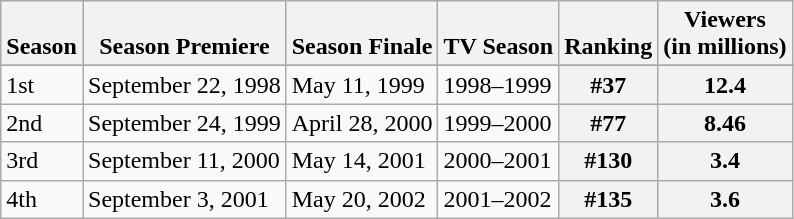<table class="wikitable">
<tr style="background-color:#E0E0E0" valign="bottom">
<th>Season</th>
<th>Season Premiere</th>
<th>Season Finale</th>
<th>TV Season</th>
<th>Ranking</th>
<th>Viewers<br>(in millions)</th>
</tr>
<tr style="background-color:#E0E0E0">
</tr>
<tr style="background-color:#F9F9F9">
<td>1st</td>
<td>September 22, 1998</td>
<td>May 11, 1999</td>
<td>1998–1999</td>
<th>#37</th>
<th>12.4</th>
</tr>
<tr style="background-color:#F9F9F9">
<td>2nd</td>
<td>September 24, 1999</td>
<td>April 28, 2000</td>
<td>1999–2000</td>
<th>#77</th>
<th>8.46</th>
</tr>
<tr style="background-color:#F9F9F9">
<td>3rd</td>
<td>September 11, 2000</td>
<td>May 14, 2001</td>
<td>2000–2001</td>
<th>#130</th>
<th>3.4</th>
</tr>
<tr style="background-color:#F9F9F9">
<td>4th</td>
<td>September 3, 2001</td>
<td>May 20, 2002</td>
<td>2001–2002</td>
<th>#135</th>
<th>3.6</th>
</tr>
</table>
